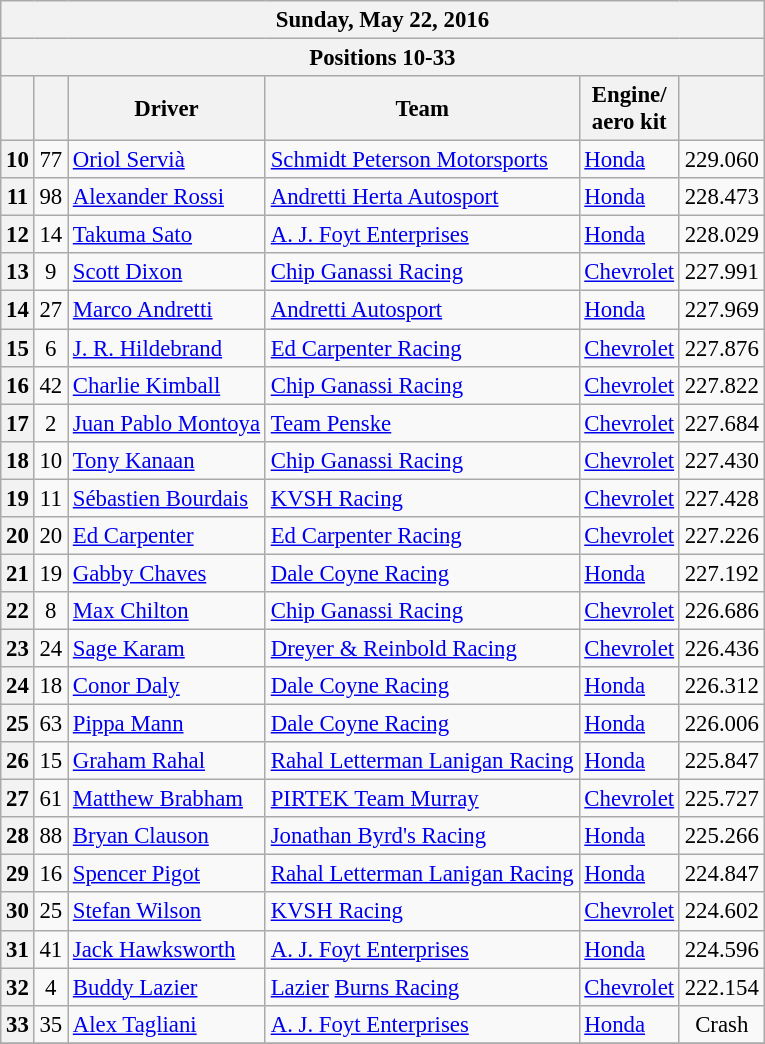<table class="wikitable" style="font-size:95%;">
<tr>
<th colspan="6">Sunday, May 22, 2016</th>
</tr>
<tr>
<th colspan="6">Positions 10-33</th>
</tr>
<tr>
<th></th>
<th></th>
<th>Driver</th>
<th>Team</th>
<th>Engine/<br>aero kit</th>
<th></th>
</tr>
<tr>
<th>10</th>
<td align=center>77</td>
<td> <a href='#'>Oriol Servià</a></td>
<td><a href='#'>Schmidt Peterson Motorsports</a></td>
<td><a href='#'>Honda</a></td>
<td align=center>229.060</td>
</tr>
<tr>
<th>11</th>
<td align=center>98</td>
<td> <a href='#'>Alexander Rossi</a> <strong></strong></td>
<td><a href='#'>Andretti Herta Autosport</a></td>
<td><a href='#'>Honda</a></td>
<td align=center>228.473</td>
</tr>
<tr>
<th>12</th>
<td align=center>14</td>
<td> <a href='#'>Takuma Sato</a></td>
<td><a href='#'>A. J. Foyt Enterprises</a></td>
<td><a href='#'>Honda</a></td>
<td align=center>228.029</td>
</tr>
<tr>
<th>13</th>
<td align=center>9</td>
<td> <a href='#'>Scott Dixon</a></td>
<td><a href='#'>Chip Ganassi Racing</a></td>
<td><a href='#'>Chevrolet</a></td>
<td align=center>227.991</td>
</tr>
<tr>
<th>14</th>
<td align=center>27</td>
<td> <a href='#'>Marco Andretti</a></td>
<td><a href='#'>Andretti Autosport</a></td>
<td><a href='#'>Honda</a></td>
<td align=center>227.969</td>
</tr>
<tr>
<th>15</th>
<td align=center>6</td>
<td> <a href='#'>J. R. Hildebrand</a></td>
<td><a href='#'>Ed Carpenter Racing</a></td>
<td><a href='#'>Chevrolet</a></td>
<td align=center>227.876</td>
</tr>
<tr>
<th>16</th>
<td align=center>42</td>
<td> <a href='#'>Charlie Kimball</a></td>
<td><a href='#'>Chip Ganassi Racing</a></td>
<td><a href='#'>Chevrolet</a></td>
<td align=center>227.822</td>
</tr>
<tr>
<th>17</th>
<td align=center>2</td>
<td> <a href='#'>Juan Pablo Montoya</a></td>
<td><a href='#'>Team Penske</a></td>
<td><a href='#'>Chevrolet</a></td>
<td align=center>227.684</td>
</tr>
<tr>
<th>18</th>
<td align=center>10</td>
<td> <a href='#'>Tony Kanaan</a></td>
<td><a href='#'>Chip Ganassi Racing</a></td>
<td><a href='#'>Chevrolet</a></td>
<td align=center>227.430</td>
</tr>
<tr>
<th>19</th>
<td align=center>11</td>
<td> <a href='#'>Sébastien Bourdais</a></td>
<td><a href='#'>KVSH Racing</a></td>
<td><a href='#'>Chevrolet</a></td>
<td align=center>227.428</td>
</tr>
<tr>
<th>20</th>
<td align=center>20</td>
<td> <a href='#'>Ed Carpenter</a></td>
<td><a href='#'>Ed Carpenter Racing</a></td>
<td><a href='#'>Chevrolet</a></td>
<td align=center>227.226</td>
</tr>
<tr>
<th>21</th>
<td align=center>19</td>
<td> <a href='#'>Gabby Chaves</a></td>
<td><a href='#'>Dale Coyne Racing</a></td>
<td><a href='#'>Honda</a></td>
<td align=center>227.192</td>
</tr>
<tr>
<th>22</th>
<td align=center>8</td>
<td> <a href='#'>Max Chilton</a> <strong></strong></td>
<td><a href='#'>Chip Ganassi Racing</a></td>
<td><a href='#'>Chevrolet</a></td>
<td align=center>226.686</td>
</tr>
<tr>
<th>23</th>
<td align=center>24</td>
<td> <a href='#'>Sage Karam</a></td>
<td><a href='#'>Dreyer & Reinbold Racing</a></td>
<td><a href='#'>Chevrolet</a></td>
<td align=center>226.436</td>
</tr>
<tr>
<th>24</th>
<td align=center>18</td>
<td> <a href='#'>Conor Daly</a></td>
<td><a href='#'>Dale Coyne Racing</a></td>
<td><a href='#'>Honda</a></td>
<td align=center>226.312</td>
</tr>
<tr>
<th>25</th>
<td align=center>63</td>
<td> <a href='#'>Pippa Mann</a></td>
<td><a href='#'>Dale Coyne Racing</a></td>
<td><a href='#'>Honda</a></td>
<td align=center>226.006</td>
</tr>
<tr>
<th>26</th>
<td align=center>15</td>
<td> <a href='#'>Graham Rahal</a></td>
<td><a href='#'>Rahal Letterman Lanigan Racing</a></td>
<td><a href='#'>Honda</a></td>
<td align=center>225.847</td>
</tr>
<tr>
<th>27</th>
<td align=center>61</td>
<td> <a href='#'>Matthew Brabham</a> <strong></strong></td>
<td><a href='#'>PIRTEK Team Murray</a></td>
<td><a href='#'>Chevrolet</a></td>
<td align=center>225.727</td>
</tr>
<tr>
<th>28</th>
<td align=center>88</td>
<td> <a href='#'>Bryan Clauson</a></td>
<td><a href='#'>Jonathan Byrd's Racing</a></td>
<td><a href='#'>Honda</a></td>
<td align=center>225.266</td>
</tr>
<tr>
<th>29</th>
<td align=center>16</td>
<td> <a href='#'>Spencer Pigot</a> <strong></strong></td>
<td><a href='#'>Rahal Letterman Lanigan Racing</a></td>
<td><a href='#'>Honda</a></td>
<td align=center>224.847</td>
</tr>
<tr>
<th>30</th>
<td align=center>25</td>
<td> <a href='#'>Stefan Wilson</a> <strong></strong></td>
<td><a href='#'>KVSH Racing</a></td>
<td><a href='#'>Chevrolet</a></td>
<td align=center>224.602</td>
</tr>
<tr>
<th>31</th>
<td align=center>41</td>
<td> <a href='#'>Jack Hawksworth</a></td>
<td><a href='#'>A. J. Foyt Enterprises</a></td>
<td><a href='#'>Honda</a></td>
<td align=center>224.596</td>
</tr>
<tr>
<th>32</th>
<td align=center>4</td>
<td> <a href='#'>Buddy Lazier</a></td>
<td><a href='#'>Lazier</a> <a href='#'>Burns Racing</a></td>
<td><a href='#'>Chevrolet</a></td>
<td align=center>222.154</td>
</tr>
<tr>
<th>33</th>
<td align=center>35</td>
<td> <a href='#'>Alex Tagliani</a></td>
<td><a href='#'>A. J. Foyt Enterprises</a></td>
<td><a href='#'>Honda</a></td>
<td align=center>Crash</td>
</tr>
<tr>
</tr>
</table>
